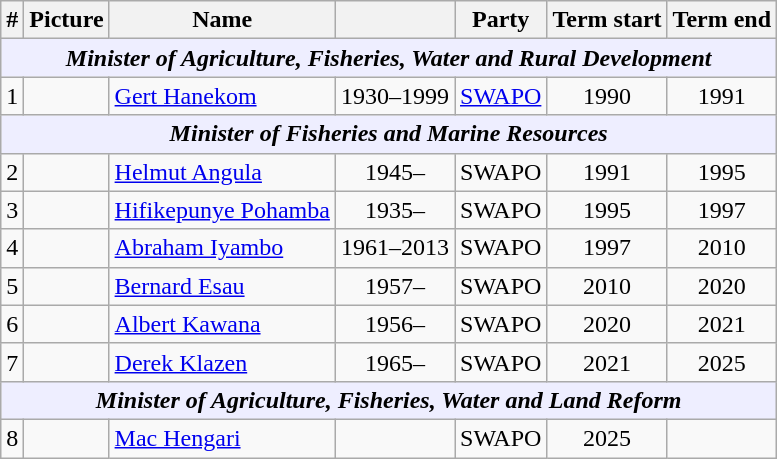<table class="wikitable" style="text-align:center;">
<tr>
<th>#</th>
<th>Picture</th>
<th>Name</th>
<th></th>
<th>Party</th>
<th>Term start</th>
<th>Term end</th>
</tr>
<tr>
<th style="background:#EEEEFF" align="center" colspan="7"><em>Minister of Agriculture, Fisheries, Water and Rural Development</em></th>
</tr>
<tr>
<td>1</td>
<td></td>
<td style="text-align:left;"><a href='#'>Gert Hanekom</a></td>
<td>1930–1999</td>
<td><a href='#'>SWAPO</a></td>
<td>1990</td>
<td>1991</td>
</tr>
<tr>
<th style="background:#EEEEFF" align="center" colspan="7"><em>Minister of Fisheries and Marine Resources</em></th>
</tr>
<tr>
<td>2</td>
<td></td>
<td style="text-align:left;"><a href='#'>Helmut Angula</a></td>
<td>1945–</td>
<td>SWAPO</td>
<td>1991</td>
<td>1995</td>
</tr>
<tr>
<td>3</td>
<td></td>
<td style="text-align:left;"><a href='#'>Hifikepunye Pohamba</a></td>
<td>1935–</td>
<td>SWAPO</td>
<td>1995</td>
<td>1997</td>
</tr>
<tr>
<td>4</td>
<td></td>
<td style="text-align:left;"><a href='#'>Abraham Iyambo</a></td>
<td>1961–2013</td>
<td>SWAPO</td>
<td>1997</td>
<td>2010</td>
</tr>
<tr>
<td>5</td>
<td></td>
<td style="text-align:left;"><a href='#'>Bernard Esau</a></td>
<td>1957–</td>
<td>SWAPO</td>
<td>2010</td>
<td>2020</td>
</tr>
<tr>
<td>6</td>
<td></td>
<td style="text-align:left;"><a href='#'>Albert Kawana</a></td>
<td>1956–</td>
<td>SWAPO</td>
<td>2020</td>
<td>2021</td>
</tr>
<tr>
<td>7</td>
<td></td>
<td style="text-align:left;"><a href='#'>Derek Klazen</a></td>
<td>1965–</td>
<td>SWAPO</td>
<td>2021</td>
<td>2025</td>
</tr>
<tr>
<th style="background:#EEEEFF" align="center" colspan="7"><em>Minister of Agriculture, Fisheries, Water and Land Reform</em></th>
</tr>
<tr>
<td>8</td>
<td></td>
<td style="text-align:left;"><a href='#'>Mac Hengari</a></td>
<td></td>
<td>SWAPO</td>
<td>2025</td>
<td></td>
</tr>
</table>
